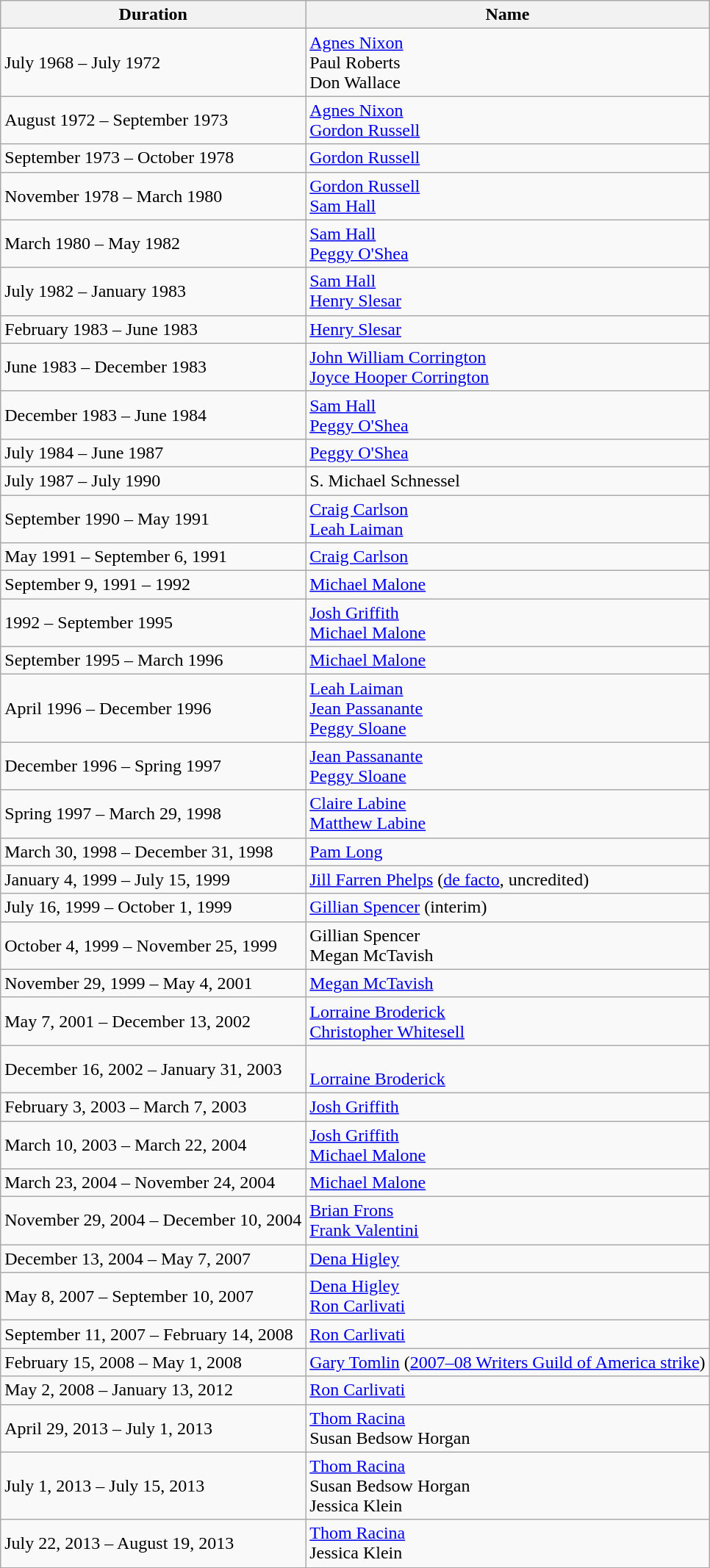<table class="wikitable">
<tr>
<th>Duration</th>
<th>Name</th>
</tr>
<tr>
<td>July 1968 – July 1972</td>
<td><a href='#'>Agnes Nixon</a><br>Paul Roberts<br>Don Wallace</td>
</tr>
<tr>
<td>August 1972 – September 1973</td>
<td><a href='#'>Agnes Nixon</a><br><a href='#'>Gordon Russell</a></td>
</tr>
<tr>
<td>September 1973 – October 1978</td>
<td><a href='#'>Gordon Russell</a></td>
</tr>
<tr>
<td>November 1978 – March 1980</td>
<td><a href='#'>Gordon Russell</a><br><a href='#'>Sam Hall</a></td>
</tr>
<tr>
<td>March 1980 – May 1982</td>
<td><a href='#'>Sam Hall</a><br><a href='#'>Peggy O'Shea</a></td>
</tr>
<tr>
<td>July 1982 – January 1983</td>
<td><a href='#'>Sam Hall</a><br><a href='#'>Henry Slesar</a></td>
</tr>
<tr>
<td>February 1983 – June 1983</td>
<td><a href='#'>Henry Slesar</a></td>
</tr>
<tr>
<td>June 1983 – December 1983</td>
<td><a href='#'>John William Corrington</a><br><a href='#'>Joyce Hooper Corrington</a></td>
</tr>
<tr>
<td>December 1983 – June 1984</td>
<td><a href='#'>Sam Hall</a><br><a href='#'>Peggy O'Shea</a></td>
</tr>
<tr>
<td>July 1984 – June 1987</td>
<td><a href='#'>Peggy O'Shea</a></td>
</tr>
<tr>
<td>July 1987 – July 1990</td>
<td>S. Michael Schnessel</td>
</tr>
<tr>
<td>September 1990 – May 1991</td>
<td><a href='#'>Craig Carlson</a><br><a href='#'>Leah Laiman</a></td>
</tr>
<tr>
<td>May 1991 – September 6, 1991</td>
<td><a href='#'>Craig Carlson</a></td>
</tr>
<tr>
<td>September 9, 1991 – 1992</td>
<td><a href='#'>Michael Malone</a></td>
</tr>
<tr>
<td>1992 – September 1995</td>
<td><a href='#'>Josh Griffith</a><br><a href='#'>Michael Malone</a></td>
</tr>
<tr>
<td>September 1995 – March 1996</td>
<td><a href='#'>Michael Malone</a></td>
</tr>
<tr>
<td>April 1996 – December 1996</td>
<td><a href='#'>Leah Laiman</a><br><a href='#'>Jean Passanante</a><br><a href='#'>Peggy Sloane</a></td>
</tr>
<tr>
<td>December 1996 – Spring 1997</td>
<td><a href='#'>Jean Passanante</a><br><a href='#'>Peggy Sloane</a></td>
</tr>
<tr>
<td>Spring 1997 – March 29, 1998</td>
<td><a href='#'>Claire Labine</a><br><a href='#'>Matthew Labine</a></td>
</tr>
<tr>
<td>March 30, 1998 – December 31, 1998</td>
<td><a href='#'>Pam Long</a></td>
</tr>
<tr>
<td>January 4, 1999 – July 15, 1999</td>
<td><a href='#'>Jill Farren Phelps</a> (<a href='#'>de facto</a>, uncredited)</td>
</tr>
<tr>
<td>July 16, 1999 – October 1, 1999</td>
<td><a href='#'>Gillian Spencer</a> (interim)</td>
</tr>
<tr>
<td>October 4, 1999 – November 25, 1999</td>
<td>Gillian Spencer <br> Megan McTavish</td>
</tr>
<tr>
<td>November 29, 1999 – May 4, 2001</td>
<td><a href='#'>Megan McTavish</a></td>
</tr>
<tr>
<td>May 7, 2001 – December 13, 2002</td>
<td><a href='#'>Lorraine Broderick</a><br><a href='#'>Christopher Whitesell</a></td>
</tr>
<tr>
<td>December 16, 2002 – January 31, 2003</td>
<td><br><a href='#'>Lorraine Broderick</a></td>
</tr>
<tr>
<td>February 3, 2003 – March 7, 2003</td>
<td><a href='#'>Josh Griffith</a></td>
</tr>
<tr>
<td>March 10, 2003 – March 22, 2004</td>
<td><a href='#'>Josh Griffith</a><br><a href='#'>Michael Malone</a></td>
</tr>
<tr>
<td>March 23, 2004 – November 24, 2004</td>
<td><a href='#'>Michael Malone</a></td>
</tr>
<tr>
<td>November 29, 2004 – December 10, 2004</td>
<td><a href='#'>Brian Frons</a><br><a href='#'>Frank Valentini</a></td>
</tr>
<tr>
<td>December 13, 2004 – May 7, 2007</td>
<td><a href='#'>Dena Higley</a></td>
</tr>
<tr>
<td>May 8, 2007 – September 10, 2007</td>
<td><a href='#'>Dena Higley</a><br><a href='#'>Ron Carlivati</a></td>
</tr>
<tr>
<td>September 11, 2007 – February 14, 2008</td>
<td><a href='#'>Ron Carlivati</a></td>
</tr>
<tr>
<td>February 15, 2008 – May 1, 2008</td>
<td><a href='#'>Gary Tomlin</a> (<a href='#'>2007–08 Writers Guild of America strike</a>)</td>
</tr>
<tr>
<td>May 2, 2008 – January 13, 2012</td>
<td><a href='#'>Ron Carlivati</a></td>
</tr>
<tr>
<td>April 29, 2013 – July 1, 2013</td>
<td><a href='#'>Thom Racina</a><br>Susan Bedsow Horgan</td>
</tr>
<tr>
<td>July 1, 2013 – July 15, 2013</td>
<td><a href='#'>Thom Racina</a><br>Susan Bedsow Horgan<br>Jessica Klein</td>
</tr>
<tr>
<td>July 22, 2013 – August 19, 2013</td>
<td><a href='#'>Thom Racina</a><br>Jessica Klein</td>
</tr>
</table>
